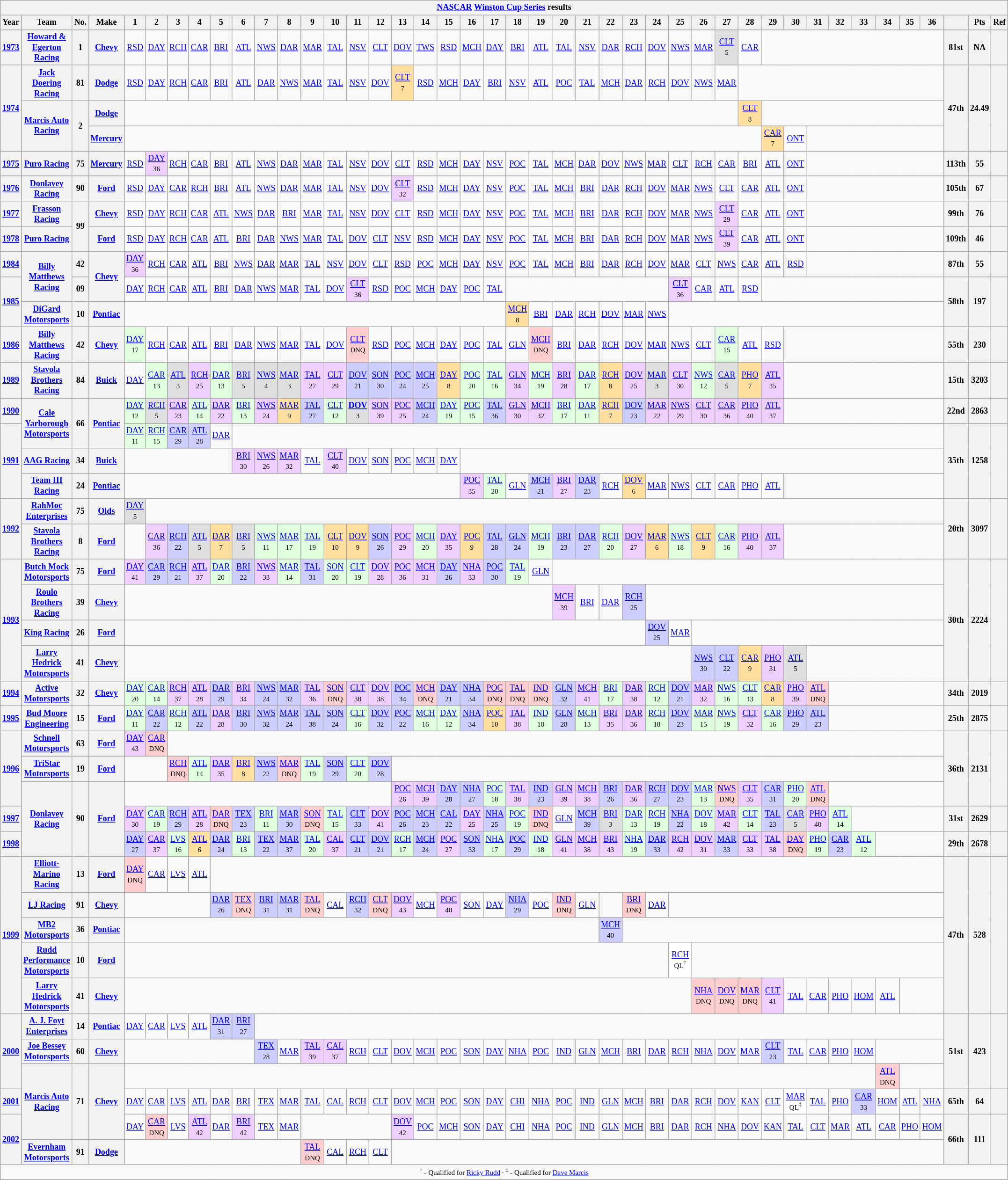<table class="wikitable" style="text-align:center; font-size:75%">
<tr>
<th colspan=50><a href='#'>NASCAR</a> <a href='#'>Winston Cup Series</a> results</th>
</tr>
<tr>
<th>Year</th>
<th>Team</th>
<th>No.</th>
<th>Make</th>
<th>1</th>
<th>2</th>
<th>3</th>
<th>4</th>
<th>5</th>
<th>6</th>
<th>7</th>
<th>8</th>
<th>9</th>
<th>10</th>
<th>11</th>
<th>12</th>
<th>13</th>
<th>14</th>
<th>15</th>
<th>16</th>
<th>17</th>
<th>18</th>
<th>19</th>
<th>20</th>
<th>21</th>
<th>22</th>
<th>23</th>
<th>24</th>
<th>25</th>
<th>26</th>
<th>27</th>
<th>28</th>
<th>29</th>
<th>30</th>
<th>31</th>
<th>32</th>
<th>33</th>
<th>34</th>
<th>35</th>
<th>36</th>
<th></th>
<th>Pts</th>
<th>Ref</th>
</tr>
<tr>
<th><a href='#'>1973</a></th>
<th><a href='#'>Howard & Egerton Racing</a></th>
<th>1</th>
<th><a href='#'>Chevy</a></th>
<td><a href='#'>RSD</a></td>
<td><a href='#'>DAY</a></td>
<td><a href='#'>RCH</a></td>
<td><a href='#'>CAR</a></td>
<td><a href='#'>BRI</a></td>
<td><a href='#'>ATL</a></td>
<td><a href='#'>NWS</a></td>
<td><a href='#'>DAR</a></td>
<td><a href='#'>MAR</a></td>
<td><a href='#'>TAL</a></td>
<td><a href='#'>NSV</a></td>
<td><a href='#'>CLT</a></td>
<td><a href='#'>DOV</a></td>
<td><a href='#'>TWS</a></td>
<td><a href='#'>RSD</a></td>
<td><a href='#'>MCH</a></td>
<td><a href='#'>DAY</a></td>
<td><a href='#'>BRI</a></td>
<td><a href='#'>ATL</a></td>
<td><a href='#'>TAL</a></td>
<td><a href='#'>NSV</a></td>
<td><a href='#'>DAR</a></td>
<td><a href='#'>RCH</a></td>
<td><a href='#'>DOV</a></td>
<td><a href='#'>NWS</a></td>
<td><a href='#'>MAR</a></td>
<td style="background:#DFDFDF;"><a href='#'>CLT</a><br><small>5</small></td>
<td><a href='#'>CAR</a></td>
<td colspan=8></td>
<th>81st</th>
<th>NA</th>
<th></th>
</tr>
<tr>
<th rowspan=3><a href='#'>1974</a></th>
<th><a href='#'>Jack Doering Racing</a></th>
<th>81</th>
<th><a href='#'>Dodge</a></th>
<td><a href='#'>RSD</a></td>
<td><a href='#'>DAY</a></td>
<td><a href='#'>RCH</a></td>
<td><a href='#'>CAR</a></td>
<td><a href='#'>BRI</a></td>
<td><a href='#'>ATL</a></td>
<td><a href='#'>DAR</a></td>
<td><a href='#'>NWS</a></td>
<td><a href='#'>MAR</a></td>
<td><a href='#'>TAL</a></td>
<td><a href='#'>NSV</a></td>
<td><a href='#'>DOV</a></td>
<td style="background:#FFDF9F;"><a href='#'>CLT</a><br><small>7</small></td>
<td><a href='#'>RSD</a></td>
<td><a href='#'>MCH</a></td>
<td><a href='#'>DAY</a></td>
<td><a href='#'>BRI</a></td>
<td><a href='#'>NSV</a></td>
<td><a href='#'>ATL</a></td>
<td><a href='#'>POC</a></td>
<td><a href='#'>TAL</a></td>
<td><a href='#'>MCH</a></td>
<td><a href='#'>DAR</a></td>
<td><a href='#'>RCH</a></td>
<td><a href='#'>DOV</a></td>
<td><a href='#'>NWS</a></td>
<td><a href='#'>MAR</a></td>
<td colspan=9></td>
<th rowspan=3>47th</th>
<th rowspan=3>24.49</th>
<th rowspan=3></th>
</tr>
<tr>
<th rowspan=2><a href='#'>Marcis Auto Racing</a></th>
<th rowspan=2>2</th>
<th><a href='#'>Dodge</a></th>
<td colspan=27></td>
<td style="background:#FFDF9F;"><a href='#'>CLT</a><br><small>8</small></td>
<td colspan=8></td>
</tr>
<tr>
<th><a href='#'>Mercury</a></th>
<td colspan=28></td>
<td style="background:#FFDF9F;"><a href='#'>CAR</a><br><small>7</small></td>
<td><a href='#'>ONT</a></td>
<td colspan=6></td>
</tr>
<tr>
<th><a href='#'>1975</a></th>
<th><a href='#'>Puro Racing</a></th>
<th>75</th>
<th><a href='#'>Mercury</a></th>
<td><a href='#'>RSD</a></td>
<td style="background:#EFCFFF;"><a href='#'>DAY</a><br><small>36</small></td>
<td><a href='#'>RCH</a></td>
<td><a href='#'>CAR</a></td>
<td><a href='#'>BRI</a></td>
<td><a href='#'>ATL</a></td>
<td><a href='#'>NWS</a></td>
<td><a href='#'>DAR</a></td>
<td><a href='#'>MAR</a></td>
<td><a href='#'>TAL</a></td>
<td><a href='#'>NSV</a></td>
<td><a href='#'>DOV</a></td>
<td><a href='#'>CLT</a></td>
<td><a href='#'>RSD</a></td>
<td><a href='#'>MCH</a></td>
<td><a href='#'>DAY</a></td>
<td><a href='#'>NSV</a></td>
<td><a href='#'>POC</a></td>
<td><a href='#'>TAL</a></td>
<td><a href='#'>MCH</a></td>
<td><a href='#'>DAR</a></td>
<td><a href='#'>DOV</a></td>
<td><a href='#'>NWS</a></td>
<td><a href='#'>MAR</a></td>
<td><a href='#'>CLT</a></td>
<td><a href='#'>RCH</a></td>
<td><a href='#'>CAR</a></td>
<td><a href='#'>BRI</a></td>
<td><a href='#'>ATL</a></td>
<td><a href='#'>ONT</a></td>
<td colspan=6></td>
<th>113th</th>
<th>55</th>
<th></th>
</tr>
<tr>
<th><a href='#'>1976</a></th>
<th><a href='#'>Donlavey Racing</a></th>
<th>90</th>
<th><a href='#'>Ford</a></th>
<td><a href='#'>RSD</a></td>
<td><a href='#'>DAY</a></td>
<td><a href='#'>CAR</a></td>
<td><a href='#'>RCH</a></td>
<td><a href='#'>BRI</a></td>
<td><a href='#'>ATL</a></td>
<td><a href='#'>NWS</a></td>
<td><a href='#'>DAR</a></td>
<td><a href='#'>MAR</a></td>
<td><a href='#'>TAL</a></td>
<td><a href='#'>NSV</a></td>
<td><a href='#'>DOV</a></td>
<td style="background:#EFCFFF;"><a href='#'>CLT</a><br><small>32</small></td>
<td><a href='#'>RSD</a></td>
<td><a href='#'>MCH</a></td>
<td><a href='#'>DAY</a></td>
<td><a href='#'>NSV</a></td>
<td><a href='#'>POC</a></td>
<td><a href='#'>TAL</a></td>
<td><a href='#'>MCH</a></td>
<td><a href='#'>BRI</a></td>
<td><a href='#'>DAR</a></td>
<td><a href='#'>RCH</a></td>
<td><a href='#'>DOV</a></td>
<td><a href='#'>MAR</a></td>
<td><a href='#'>NWS</a></td>
<td><a href='#'>CLT</a></td>
<td><a href='#'>CAR</a></td>
<td><a href='#'>ATL</a></td>
<td><a href='#'>ONT</a></td>
<td colspan=6></td>
<th>105th</th>
<th>67</th>
<th></th>
</tr>
<tr>
<th><a href='#'>1977</a></th>
<th><a href='#'>Frasson Racing</a></th>
<th rowspan=2>99</th>
<th><a href='#'>Chevy</a></th>
<td><a href='#'>RSD</a></td>
<td><a href='#'>DAY</a></td>
<td><a href='#'>RCH</a></td>
<td><a href='#'>CAR</a></td>
<td><a href='#'>ATL</a></td>
<td><a href='#'>NWS</a></td>
<td><a href='#'>DAR</a></td>
<td><a href='#'>BRI</a></td>
<td><a href='#'>MAR</a></td>
<td><a href='#'>TAL</a></td>
<td><a href='#'>NSV</a></td>
<td><a href='#'>DOV</a></td>
<td><a href='#'>CLT</a></td>
<td><a href='#'>RSD</a></td>
<td><a href='#'>MCH</a></td>
<td><a href='#'>DAY</a></td>
<td><a href='#'>NSV</a></td>
<td><a href='#'>POC</a></td>
<td><a href='#'>TAL</a></td>
<td><a href='#'>MCH</a></td>
<td><a href='#'>BRI</a></td>
<td><a href='#'>DAR</a></td>
<td><a href='#'>RCH</a></td>
<td><a href='#'>DOV</a></td>
<td><a href='#'>MAR</a></td>
<td><a href='#'>NWS</a></td>
<td style="background:#EFCFFF;"><a href='#'>CLT</a><br><small>29</small></td>
<td><a href='#'>CAR</a></td>
<td><a href='#'>ATL</a></td>
<td><a href='#'>ONT</a></td>
<td colspan=6></td>
<th>99th</th>
<th>76</th>
<th></th>
</tr>
<tr>
<th><a href='#'>1978</a></th>
<th><a href='#'>Puro Racing</a></th>
<th><a href='#'>Ford</a></th>
<td><a href='#'>RSD</a></td>
<td><a href='#'>DAY</a></td>
<td><a href='#'>RCH</a></td>
<td><a href='#'>CAR</a></td>
<td><a href='#'>ATL</a></td>
<td><a href='#'>BRI</a></td>
<td><a href='#'>DAR</a></td>
<td><a href='#'>NWS</a></td>
<td><a href='#'>MAR</a></td>
<td><a href='#'>TAL</a></td>
<td><a href='#'>DOV</a></td>
<td><a href='#'>CLT</a></td>
<td><a href='#'>NSV</a></td>
<td><a href='#'>RSD</a></td>
<td><a href='#'>MCH</a></td>
<td><a href='#'>DAY</a></td>
<td><a href='#'>NSV</a></td>
<td><a href='#'>POC</a></td>
<td><a href='#'>TAL</a></td>
<td><a href='#'>MCH</a></td>
<td><a href='#'>BRI</a></td>
<td><a href='#'>DAR</a></td>
<td><a href='#'>RCH</a></td>
<td><a href='#'>DOV</a></td>
<td><a href='#'>MAR</a></td>
<td><a href='#'>NWS</a></td>
<td style="background:#EFCFFF;"><a href='#'>CLT</a><br><small>39</small></td>
<td><a href='#'>CAR</a></td>
<td><a href='#'>ATL</a></td>
<td><a href='#'>ONT</a></td>
<td colspan=6></td>
<th>109th</th>
<th>46</th>
<th></th>
</tr>
<tr>
<th><a href='#'>1984</a></th>
<th rowspan=2><a href='#'>Billy Matthews Racing</a></th>
<th>42</th>
<th rowspan=2><a href='#'>Chevy</a></th>
<td style="background:#EFCFFF;"><a href='#'>DAY</a><br><small>36</small></td>
<td><a href='#'>RCH</a></td>
<td><a href='#'>CAR</a></td>
<td><a href='#'>ATL</a></td>
<td><a href='#'>BRI</a></td>
<td><a href='#'>NWS</a></td>
<td><a href='#'>DAR</a></td>
<td><a href='#'>MAR</a></td>
<td><a href='#'>TAL</a></td>
<td><a href='#'>NSV</a></td>
<td><a href='#'>DOV</a></td>
<td><a href='#'>CLT</a></td>
<td><a href='#'>RSD</a></td>
<td><a href='#'>POC</a></td>
<td><a href='#'>MCH</a></td>
<td><a href='#'>DAY</a></td>
<td><a href='#'>NSV</a></td>
<td><a href='#'>POC</a></td>
<td><a href='#'>TAL</a></td>
<td><a href='#'>MCH</a></td>
<td><a href='#'>BRI</a></td>
<td><a href='#'>DAR</a></td>
<td><a href='#'>RCH</a></td>
<td><a href='#'>DOV</a></td>
<td><a href='#'>MAR</a></td>
<td><a href='#'>CLT</a></td>
<td><a href='#'>NWS</a></td>
<td><a href='#'>CAR</a></td>
<td><a href='#'>ATL</a></td>
<td><a href='#'>RSD</a></td>
<td colspan=6></td>
<th>87th</th>
<th>55</th>
<th></th>
</tr>
<tr>
<th rowspan=2><a href='#'>1985</a></th>
<th>09</th>
<td><a href='#'>DAY</a></td>
<td><a href='#'>RCH</a></td>
<td><a href='#'>CAR</a></td>
<td><a href='#'>ATL</a></td>
<td><a href='#'>BRI</a></td>
<td><a href='#'>DAR</a></td>
<td><a href='#'>NWS</a></td>
<td><a href='#'>MAR</a></td>
<td><a href='#'>TAL</a></td>
<td><a href='#'>DOV</a></td>
<td style="background:#EFCFFF;"><a href='#'>CLT</a><br><small>36</small></td>
<td><a href='#'>RSD</a></td>
<td><a href='#'>POC</a></td>
<td><a href='#'>MCH</a></td>
<td><a href='#'>DAY</a></td>
<td><a href='#'>POC</a></td>
<td><a href='#'>TAL</a></td>
<td colspan=7></td>
<td style="background:#EFCFFF;"><a href='#'>CLT</a><br><small>36</small></td>
<td><a href='#'>CAR</a></td>
<td><a href='#'>ATL</a></td>
<td><a href='#'>RSD</a></td>
<td colspan=8></td>
<th rowspan=2>58th</th>
<th rowspan=2>197</th>
<th rowspan=2></th>
</tr>
<tr>
<th><a href='#'>DiGard Motorsports</a></th>
<th>10</th>
<th><a href='#'>Pontiac</a></th>
<td colspan=17></td>
<td style="background:#FFDF9F;"><a href='#'>MCH</a><br><small>8</small></td>
<td><a href='#'>BRI</a></td>
<td><a href='#'>DAR</a></td>
<td><a href='#'>RCH</a></td>
<td><a href='#'>DOV</a></td>
<td><a href='#'>MAR</a></td>
<td><a href='#'>NWS</a></td>
<td colspan=12></td>
</tr>
<tr>
<th><a href='#'>1986</a></th>
<th><a href='#'>Billy Matthews Racing</a></th>
<th>42</th>
<th><a href='#'>Chevy</a></th>
<td style="background:#DFFFDF;"><a href='#'>DAY</a><br><small>17</small></td>
<td><a href='#'>RCH</a></td>
<td><a href='#'>CAR</a></td>
<td><a href='#'>ATL</a></td>
<td><a href='#'>BRI</a></td>
<td><a href='#'>DAR</a></td>
<td><a href='#'>NWS</a></td>
<td><a href='#'>MAR</a></td>
<td><a href='#'>TAL</a></td>
<td><a href='#'>DOV</a></td>
<td style="background:#FFCFCF;"><a href='#'>CLT</a><br><small>DNQ</small></td>
<td><a href='#'>RSD</a></td>
<td><a href='#'>POC</a></td>
<td><a href='#'>MCH</a></td>
<td><a href='#'>DAY</a></td>
<td><a href='#'>POC</a></td>
<td><a href='#'>TAL</a></td>
<td><a href='#'>GLN</a></td>
<td style="background:#FFCFCF;"><a href='#'>MCH</a><br><small>DNQ</small></td>
<td><a href='#'>BRI</a></td>
<td><a href='#'>DAR</a></td>
<td><a href='#'>RCH</a></td>
<td><a href='#'>DOV</a></td>
<td><a href='#'>MAR</a></td>
<td><a href='#'>NWS</a></td>
<td><a href='#'>CLT</a></td>
<td style="background:#DFFFDF;"><a href='#'>CAR</a><br><small>15</small></td>
<td><a href='#'>ATL</a></td>
<td><a href='#'>RSD</a></td>
<td colspan=7></td>
<th>55th</th>
<th>230</th>
<th></th>
</tr>
<tr>
<th><a href='#'>1989</a></th>
<th><a href='#'>Stavola Brothers Racing</a></th>
<th>84</th>
<th><a href='#'>Buick</a></th>
<td><a href='#'>DAY</a></td>
<td style="background:#DFFFDF;"><a href='#'>CAR</a><br><small>13</small></td>
<td style="background:#DFDFDF;"><a href='#'>ATL</a><br><small>3</small></td>
<td style="background:#EFCFFF;"><a href='#'>RCH</a><br><small>25</small></td>
<td style="background:#DFFFDF;"><a href='#'>DAR</a><br><small>13</small></td>
<td style="background:#DFDFDF;"><a href='#'>BRI</a><br><small>5</small></td>
<td style="background:#DFDFDF;"><a href='#'>NWS</a><br><small>4</small></td>
<td style="background:#DFDFDF;"><a href='#'>MAR</a><br><small>3</small></td>
<td style="background:#EFCFFF;"><a href='#'>TAL</a><br><small>27</small></td>
<td style="background:#EFCFFF;"><a href='#'>CLT</a><br><small>29</small></td>
<td style="background:#CFCFFF;"><a href='#'>DOV</a><br><small>21</small></td>
<td style="background:#CFCFFF;"><a href='#'>SON</a><br><small>30</small></td>
<td style="background:#CFCFFF;"><a href='#'>POC</a><br><small>24</small></td>
<td style="background:#CFCFFF;"><a href='#'>MCH</a><br><small>25</small></td>
<td style="background:#FFDF9F;"><a href='#'>DAY</a><br><small>8</small></td>
<td style="background:#DFFFDF;"><a href='#'>POC</a><br><small>20</small></td>
<td style="background:#DFFFDF;"><a href='#'>TAL</a><br><small>16</small></td>
<td style="background:#EFCFFF;"><a href='#'>GLN</a><br><small>34</small></td>
<td style="background:#DFFFDF;"><a href='#'>MCH</a><br><small>19</small></td>
<td style="background:#EFCFFF;"><a href='#'>BRI</a><br><small>28</small></td>
<td style="background:#DFFFDF;"><a href='#'>DAR</a><br><small>17</small></td>
<td style="background:#FFDF9F;"><a href='#'>RCH</a><br><small>8</small></td>
<td style="background:#EFCFFF;"><a href='#'>DOV</a><br><small>25</small></td>
<td style="background:#DFDFDF;"><a href='#'>MAR</a><br><small>3</small></td>
<td style="background:#EFCFFF;"><a href='#'>CLT</a><br><small>30</small></td>
<td style="background:#DFFFDF;"><a href='#'>NWS</a><br><small>12</small></td>
<td style="background:#DFDFDF;"><a href='#'>CAR</a><br><small>5</small></td>
<td style="background:#FFDF9F;"><a href='#'>PHO</a><br><small>7</small></td>
<td style="background:#EFCFFF;"><a href='#'>ATL</a><br><small>35</small></td>
<td colspan=7></td>
<th>15th</th>
<th>3203</th>
<th></th>
</tr>
<tr>
<th><a href='#'>1990</a></th>
<th rowspan=2><a href='#'>Cale Yarborough Motorsports</a></th>
<th rowspan=2>66</th>
<th rowspan=2><a href='#'>Pontiac</a></th>
<td style="background:#DFFFDF;"><a href='#'>DAY</a><br><small>12</small></td>
<td style="background:#DFDFDF;"><a href='#'>RCH</a><br><small>5</small></td>
<td style="background:#EFCFFF;"><a href='#'>CAR</a><br><small>23</small></td>
<td style="background:#DFFFDF;"><a href='#'>ATL</a><br><small>14</small></td>
<td style="background:#EFCFFF;"><a href='#'>DAR</a><br><small>22</small></td>
<td style="background:#DFFFDF;"><a href='#'>BRI</a><br><small>13</small></td>
<td style="background:#EFCFFF;"><a href='#'>NWS</a><br><small>24</small></td>
<td style="background:#FFDF9F;"><a href='#'>MAR</a><br><small>9</small></td>
<td style="background:#CFCFFF;"><a href='#'>TAL</a><br><small>27</small></td>
<td style="background:#DFFFDF;"><a href='#'>CLT</a><br><small>12</small></td>
<td style="background:#DFDFDF;"><strong><a href='#'>DOV</a></strong><br><small>3</small></td>
<td style="background:#EFCFFF;"><a href='#'>SON</a><br><small>39</small></td>
<td style="background:#EFCFFF;"><a href='#'>POC</a><br><small>25</small></td>
<td style="background:#CFCFFF;"><a href='#'>MCH</a><br><small>24</small></td>
<td style="background:#DFFFDF;"><a href='#'>DAY</a><br><small>19</small></td>
<td style="background:#DFFFDF;"><a href='#'>POC</a><br><small>15</small></td>
<td style="background:#CFCFFF;"><a href='#'>TAL</a><br><small>36</small></td>
<td style="background:#EFCFFF;"><a href='#'>GLN</a><br><small>30</small></td>
<td style="background:#EFCFFF;"><a href='#'>MCH</a><br><small>32</small></td>
<td style="background:#DFFFDF;"><a href='#'>BRI</a><br><small>17</small></td>
<td style="background:#DFFFDF;"><a href='#'>DAR</a><br><small>11</small></td>
<td style="background:#FFDF9F;"><a href='#'>RCH</a><br><small>7</small></td>
<td style="background:#CFCFFF;"><a href='#'>DOV</a><br><small>23</small></td>
<td style="background:#EFCFFF;"><a href='#'>MAR</a><br><small>22</small></td>
<td style="background:#EFCFFF;"><a href='#'>NWS</a><br><small>29</small></td>
<td style="background:#EFCFFF;"><a href='#'>CLT</a><br><small>30</small></td>
<td style="background:#EFCFFF;"><a href='#'>CAR</a><br><small>36</small></td>
<td style="background:#EFCFFF;"><a href='#'>PHO</a><br><small>40</small></td>
<td style="background:#EFCFFF;"><a href='#'>ATL</a><br><small>37</small></td>
<td colspan=7></td>
<th>22nd</th>
<th>2863</th>
<th></th>
</tr>
<tr>
<th rowspan=3><a href='#'>1991</a></th>
<td style="background:#DFFFDF;"><a href='#'>DAY</a><br><small>11</small></td>
<td style="background:#DFFFDF;"><a href='#'>RCH</a><br><small>15</small></td>
<td style="background:#CFCFFF;"><a href='#'>CAR</a><br><small>29</small></td>
<td style="background:#CFCFFF;"><a href='#'>ATL</a><br><small>28</small></td>
<td><a href='#'>DAR</a></td>
<td colspan=31></td>
<th rowspan=3>35th</th>
<th rowspan=3>1258</th>
<th rowspan=3></th>
</tr>
<tr>
<th><a href='#'>AAG Racing</a></th>
<th>34</th>
<th><a href='#'>Buick</a></th>
<td colspan=5></td>
<td style="background:#EFCFFF;"><a href='#'>BRI</a><br><small>30</small></td>
<td style="background:#EFCFFF;"><a href='#'>NWS</a><br><small>26</small></td>
<td style="background:#EFCFFF;"><a href='#'>MAR</a><br><small>32</small></td>
<td><a href='#'>TAL</a></td>
<td style="background:#EFCFFF;"><a href='#'>CLT</a><br><small>40</small></td>
<td><a href='#'>DOV</a></td>
<td><a href='#'>SON</a></td>
<td><a href='#'>POC</a></td>
<td><a href='#'>MCH</a></td>
<td><a href='#'>DAY</a></td>
<td colspan=21></td>
</tr>
<tr>
<th><a href='#'>Team III Racing</a></th>
<th>24</th>
<th><a href='#'>Pontiac</a></th>
<td colspan=15></td>
<td style="background:#EFCFFF;"><a href='#'>POC</a><br><small>35</small></td>
<td style="background:#DFFFDF;"><a href='#'>TAL</a><br><small>20</small></td>
<td><a href='#'>GLN</a></td>
<td style="background:#CFCFFF;"><a href='#'>MCH</a><br><small>21</small></td>
<td style="background:#EFCFFF;"><a href='#'>BRI</a><br><small>27</small></td>
<td style="background:#CFCFFF;"><a href='#'>DAR</a><br><small>23</small></td>
<td><a href='#'>RCH</a></td>
<td style="background:#FFDF9F;"><a href='#'>DOV</a><br><small>6</small></td>
<td><a href='#'>MAR</a></td>
<td><a href='#'>NWS</a></td>
<td><a href='#'>CLT</a></td>
<td><a href='#'>CAR</a></td>
<td><a href='#'>PHO</a></td>
<td><a href='#'>ATL</a></td>
<td colspan=7></td>
</tr>
<tr>
<th rowspan=2><a href='#'>1992</a></th>
<th><a href='#'>RahMoc Enterprises</a></th>
<th>75</th>
<th><a href='#'>Olds</a></th>
<td style="background:#DFDFDF;"><a href='#'>DAY</a><br><small>5</small></td>
<td colspan=35></td>
<th rowspan=2>20th</th>
<th rowspan=2>3097</th>
<th rowspan=2></th>
</tr>
<tr>
<th><a href='#'>Stavola Brothers Racing</a></th>
<th>8</th>
<th><a href='#'>Ford</a></th>
<td></td>
<td style="background:#EFCFFF;"><a href='#'>CAR</a><br><small>36</small></td>
<td style="background:#CFCFFF;"><a href='#'>RCH</a><br><small>22</small></td>
<td style="background:#DFDFDF;"><a href='#'>ATL</a><br><small>5</small></td>
<td style="background:#FFDF9F;"><a href='#'>DAR</a><br><small>7</small></td>
<td style="background:#DFDFDF;"><a href='#'>BRI</a><br><small>5</small></td>
<td style="background:#DFFFDF;"><a href='#'>NWS</a><br><small>11</small></td>
<td style="background:#DFFFDF;"><a href='#'>MAR</a><br><small>17</small></td>
<td style="background:#DFFFDF;"><a href='#'>TAL</a><br><small>19</small></td>
<td style="background:#FFDF9F;"><a href='#'>CLT</a><br><small>10</small></td>
<td style="background:#FFDF9F;"><a href='#'>DOV</a><br><small>9</small></td>
<td style="background:#CFCFFF;"><a href='#'>SON</a><br><small>26</small></td>
<td style="background:#EFCFFF;"><a href='#'>POC</a><br><small>29</small></td>
<td style="background:#DFFFDF;"><a href='#'>MCH</a><br><small>20</small></td>
<td style="background:#EFCFFF;"><a href='#'>DAY</a><br><small>35</small></td>
<td style="background:#FFDF9F;"><a href='#'>POC</a><br><small>9</small></td>
<td style="background:#CFCFFF;"><a href='#'>TAL</a><br><small>28</small></td>
<td style="background:#CFCFFF;"><a href='#'>GLN</a><br><small>24</small></td>
<td style="background:#DFFFDF;"><a href='#'>MCH</a><br><small>19</small></td>
<td style="background:#CFCFFF;"><a href='#'>BRI</a><br><small>23</small></td>
<td style="background:#CFCFFF;"><a href='#'>DAR</a><br><small>27</small></td>
<td style="background:#DFFFDF;"><a href='#'>RCH</a><br><small>20</small></td>
<td style="background:#EFCFFF;"><a href='#'>DOV</a><br><small>27</small></td>
<td style="background:#FFDF9F;"><a href='#'>MAR</a><br><small>6</small></td>
<td style="background:#DFFFDF;"><a href='#'>NWS</a><br><small>18</small></td>
<td style="background:#FFDF9F;"><a href='#'>CLT</a><br><small>9</small></td>
<td style="background:#DFFFDF;"><a href='#'>CAR</a><br><small>16</small></td>
<td style="background:#EFCFFF;"><a href='#'>PHO</a><br><small>40</small></td>
<td style="background:#EFCFFF;"><a href='#'>ATL</a><br><small>37</small></td>
<td colspan=7></td>
</tr>
<tr>
<th rowspan=4><a href='#'>1993</a></th>
<th><a href='#'>Butch Mock Motorsports</a></th>
<th>75</th>
<th><a href='#'>Ford</a></th>
<td style="background:#EFCFFF;"><a href='#'>DAY</a><br><small>41</small></td>
<td style="background:#CFCFFF;"><a href='#'>CAR</a><br><small>29</small></td>
<td style="background:#CFCFFF;"><a href='#'>RCH</a><br><small>21</small></td>
<td style="background:#EFCFFF;"><a href='#'>ATL</a><br><small>37</small></td>
<td style="background:#DFFFDF;"><a href='#'>DAR</a><br><small>20</small></td>
<td style="background:#CFCFFF;"><a href='#'>BRI</a><br><small>22</small></td>
<td style="background:#EFCFFF;"><a href='#'>NWS</a><br><small>33</small></td>
<td style="background:#DFFFDF;"><a href='#'>MAR</a><br><small>14</small></td>
<td style="background:#CFCFFF;"><a href='#'>TAL</a><br><small>31</small></td>
<td style="background:#DFFFDF;"><a href='#'>SON</a><br><small>20</small></td>
<td style="background:#DFFFDF;"><a href='#'>CLT</a><br><small>19</small></td>
<td style="background:#EFCFFF;"><a href='#'>DOV</a><br><small>28</small></td>
<td style="background:#EFCFFF;"><a href='#'>POC</a><br><small>36</small></td>
<td style="background:#EFCFFF;"><a href='#'>MCH</a><br><small>31</small></td>
<td style="background:#CFCFFF;"><a href='#'>DAY</a><br><small>26</small></td>
<td style="background:#EFCFFF;"><a href='#'>NHA</a><br><small>33</small></td>
<td style="background:#CFCFFF;"><a href='#'>POC</a><br><small>30</small></td>
<td style="background:#DFFFDF;"><a href='#'>TAL</a><br><small>19</small></td>
<td><a href='#'>GLN</a></td>
<td colspan=17></td>
<th rowspan=4>30th</th>
<th rowspan=4>2224</th>
<th rowspan=4></th>
</tr>
<tr>
<th><a href='#'>Roulo Brothers Racing</a></th>
<th>39</th>
<th><a href='#'>Chevy</a></th>
<td colspan=19></td>
<td style="background:#EFCFFF;"><a href='#'>MCH</a><br><small>39</small></td>
<td><a href='#'>BRI</a></td>
<td><a href='#'>DAR</a></td>
<td style="background:#CFCFFF;"><a href='#'>RCH</a><br><small>25</small></td>
<td colspan=13></td>
</tr>
<tr>
<th><a href='#'>King Racing</a></th>
<th>26</th>
<th><a href='#'>Ford</a></th>
<td colspan=23></td>
<td style="background:#CFCFFF;"><a href='#'>DOV</a><br><small>25</small></td>
<td><a href='#'>MAR</a></td>
<td colspan=11></td>
</tr>
<tr>
<th><a href='#'>Larry Hedrick Motorsports</a></th>
<th>41</th>
<th><a href='#'>Chevy</a></th>
<td colspan=25></td>
<td style="background:#CFCFFF;"><a href='#'>NWS</a><br><small>30</small></td>
<td style="background:#CFCFFF;"><a href='#'>CLT</a><br><small>22</small></td>
<td style="background:#FFDF9F;"><a href='#'>CAR</a><br><small>9</small></td>
<td style="background:#EFCFFF;"><a href='#'>PHO</a><br><small>31</small></td>
<td style="background:#DFDFDF;"><a href='#'>ATL</a><br><small>5</small></td>
<td colspan=6></td>
</tr>
<tr>
<th><a href='#'>1994</a></th>
<th><a href='#'>Active Motorsports</a></th>
<th>32</th>
<th><a href='#'>Chevy</a></th>
<td style="background:#DFFFDF;"><a href='#'>DAY</a><br><small>20</small></td>
<td style="background:#DFFFDF;"><a href='#'>CAR</a><br><small>14</small></td>
<td style="background:#EFCFFF;"><a href='#'>RCH</a><br><small>37</small></td>
<td style="background:#EFCFFF;"><a href='#'>ATL</a><br><small>28</small></td>
<td style="background:#CFCFFF;"><a href='#'>DAR</a><br><small>29</small></td>
<td style="background:#EFCFFF;"><a href='#'>BRI</a><br><small>34</small></td>
<td style="background:#CFCFFF;"><a href='#'>NWS</a><br><small>24</small></td>
<td style="background:#CFCFFF;"><a href='#'>MAR</a><br><small>32</small></td>
<td style="background:#EFCFFF;"><a href='#'>TAL</a><br><small>36</small></td>
<td style="background:#FFCFCF;"><a href='#'>SON</a><br><small>DNQ</small></td>
<td style="background:#EFCFFF;"><a href='#'>CLT</a><br><small>38</small></td>
<td style="background:#EFCFFF;"><a href='#'>DOV</a><br><small>38</small></td>
<td style="background:#CFCFFF;"><a href='#'>POC</a><br><small>34</small></td>
<td style="background:#FFCFCF;"><a href='#'>MCH</a><br><small>DNQ</small></td>
<td style="background:#CFCFFF;"><a href='#'>DAY</a><br><small>21</small></td>
<td style="background:#CFCFFF;"><a href='#'>NHA</a><br><small>34</small></td>
<td style="background:#FFCFCF;"><a href='#'>POC</a><br><small>DNQ</small></td>
<td style="background:#FFCFCF;"><a href='#'>TAL</a><br><small>DNQ</small></td>
<td style="background:#FFCFCF;"><a href='#'>IND</a><br><small>DNQ</small></td>
<td style="background:#CFCFFF;"><a href='#'>GLN</a><br><small>32</small></td>
<td style="background:#EFCFFF;"><a href='#'>MCH</a><br><small>41</small></td>
<td style="background:#DFFFDF;"><a href='#'>BRI</a><br><small>17</small></td>
<td style="background:#EFCFFF;"><a href='#'>DAR</a><br><small>38</small></td>
<td style="background:#DFFFDF;"><a href='#'>RCH</a><br><small>12</small></td>
<td style="background:#CFCFFF;"><a href='#'>DOV</a><br><small>21</small></td>
<td style="background:#EFCFFF;"><a href='#'>MAR</a><br><small>32</small></td>
<td style="background:#DFFFDF;"><a href='#'>NWS</a><br><small>16</small></td>
<td style="background:#DFFFDF;"><a href='#'>CLT</a><br><small>13</small></td>
<td style="background:#FFDF9F;"><a href='#'>CAR</a><br><small>8</small></td>
<td style="background:#EFCFFF;"><a href='#'>PHO</a><br><small>39</small></td>
<td style="background:#FFCFCF;"><a href='#'>ATL</a><br><small>DNQ</small></td>
<td colspan=5></td>
<th>34th</th>
<th>2019</th>
<th></th>
</tr>
<tr>
<th><a href='#'>1995</a></th>
<th><a href='#'>Bud Moore Engineering</a></th>
<th>15</th>
<th><a href='#'>Ford</a></th>
<td style="background:#DFFFDF;"><a href='#'>DAY</a><br><small>11</small></td>
<td style="background:#CFCFFF;"><a href='#'>CAR</a><br><small>22</small></td>
<td style="background:#DFFFDF;"><a href='#'>RCH</a><br><small>12</small></td>
<td style="background:#CFCFFF;"><a href='#'>ATL</a><br><small>22</small></td>
<td style="background:#EFCFFF;"><a href='#'>DAR</a><br><small>28</small></td>
<td style="background:#CFCFFF;"><a href='#'>BRI</a><br><small>30</small></td>
<td style="background:#CFCFFF;"><a href='#'>NWS</a><br><small>32</small></td>
<td style="background:#CFCFFF;"><a href='#'>MAR</a><br><small>24</small></td>
<td style="background:#CFCFFF;"><a href='#'>TAL</a><br><small>38</small></td>
<td style="background:#CFCFFF;"><a href='#'>SON</a><br><small>24</small></td>
<td style="background:#DFFFDF;"><a href='#'>CLT</a><br><small>16</small></td>
<td style="background:#CFCFFF;"><a href='#'>DOV</a><br><small>32</small></td>
<td style="background:#CFCFFF;"><a href='#'>POC</a><br><small>22</small></td>
<td style="background:#DFFFDF;"><a href='#'>MCH</a><br><small>16</small></td>
<td style="background:#DFFFDF;"><a href='#'>DAY</a><br><small>12</small></td>
<td style="background:#CFCFFF;"><a href='#'>NHA</a><br><small>34</small></td>
<td style="background:#FFDF9F;"><a href='#'>POC</a><br><small>10</small></td>
<td style="background:#EFCFFF;"><a href='#'>TAL</a><br><small>38</small></td>
<td style="background:#DFFFDF;"><a href='#'>IND</a><br><small>18</small></td>
<td style="background:#CFCFFF;"><a href='#'>GLN</a><br><small>28</small></td>
<td style="background:#DFFFDF;"><a href='#'>MCH</a><br><small>13</small></td>
<td style="background:#EFCFFF;"><a href='#'>BRI</a><br><small>35</small></td>
<td style="background:#EFCFFF;"><a href='#'>DAR</a><br><small>36</small></td>
<td style="background:#DFFFDF;"><a href='#'>RCH</a><br><small>18</small></td>
<td style="background:#CFCFFF;"><a href='#'>DOV</a><br><small>23</small></td>
<td style="background:#DFFFDF;"><a href='#'>MAR</a><br><small>15</small></td>
<td style="background:#DFFFDF;"><a href='#'>NWS</a><br><small>19</small></td>
<td style="background:#EFCFFF;"><a href='#'>CLT</a><br><small>32</small></td>
<td style="background:#DFFFDF;"><a href='#'>CAR</a><br><small>16</small></td>
<td style="background:#CFCFFF;"><a href='#'>PHO</a><br><small>29</small></td>
<td style="background:#CFCFFF;"><a href='#'>ATL</a><br><small>23</small></td>
<td colspan=5></td>
<th>25th</th>
<th>2875</th>
<th></th>
</tr>
<tr>
<th rowspan=3><a href='#'>1996</a></th>
<th><a href='#'>Schnell Motorsports</a></th>
<th>63</th>
<th><a href='#'>Ford</a></th>
<td style="background:#EFCFFF;"><a href='#'>DAY</a><br><small>43</small></td>
<td style="background:#FFCFCF;"><a href='#'>CAR</a><br><small>DNQ</small></td>
<td colspan=34></td>
<th rowspan=3>36th</th>
<th rowspan=3>2131</th>
<th rowspan=3></th>
</tr>
<tr>
<th><a href='#'>TriStar Motorsports</a></th>
<th>19</th>
<th><a href='#'>Ford</a></th>
<td colspan=2></td>
<td style="background:#FFCFCF;"><a href='#'>RCH</a><br><small>DNQ</small></td>
<td style="background:#DFFFDF;"><a href='#'>ATL</a><br><small>14</small></td>
<td style="background:#EFCFFF;"><a href='#'>DAR</a><br><small>35</small></td>
<td style="background:#FFDF9F;"><a href='#'>BRI</a><br><small>8</small></td>
<td style="background:#CFCFFF;"><a href='#'>NWS</a><br><small>22</small></td>
<td style="background:#FFCFCF;"><a href='#'>MAR</a><br><small>DNQ</small></td>
<td style="background:#DFFFDF;"><a href='#'>TAL</a><br><small>19</small></td>
<td style="background:#CFCFFF;"><a href='#'>SON</a><br><small>29</small></td>
<td style="background:#DFFFDF;"><a href='#'>CLT</a><br><small>20</small></td>
<td style="background:#CFCFFF;"><a href='#'>DOV</a><br><small>28</small></td>
<td colspan=24></td>
</tr>
<tr>
<th rowspan=3><a href='#'>Donlavey Racing</a></th>
<th rowspan=3>90</th>
<th rowspan=3><a href='#'>Ford</a></th>
<td colspan=12></td>
<td style="background:#EFCFFF;"><a href='#'>POC</a><br><small>26</small></td>
<td style="background:#EFCFFF;"><a href='#'>MCH</a><br><small>39</small></td>
<td style="background:#CFCFFF;"><a href='#'>DAY</a><br><small>28</small></td>
<td style="background:#CFCFFF;"><a href='#'>NHA</a><br><small>27</small></td>
<td style="background:#DFFFDF;"><a href='#'>POC</a><br><small>18</small></td>
<td style="background:#EFCFFF;"><a href='#'>TAL</a><br><small>38</small></td>
<td style="background:#CFCFFF;"><a href='#'>IND</a><br><small>23</small></td>
<td style="background:#EFCFFF;"><a href='#'>GLN</a><br><small>39</small></td>
<td style="background:#EFCFFF;"><a href='#'>MCH</a><br><small>38</small></td>
<td style="background:#CFCFFF;"><a href='#'>BRI</a><br><small>26</small></td>
<td style="background:#EFCFFF;"><a href='#'>DAR</a><br><small>36</small></td>
<td style="background:#CFCFFF;"><a href='#'>RCH</a><br><small>27</small></td>
<td style="background:#CFCFFF;"><a href='#'>DOV</a><br><small>23</small></td>
<td style="background:#DFFFDF;"><a href='#'>MAR</a><br><small>13</small></td>
<td style="background:#FFCFCF;"><a href='#'>NWS</a><br><small>DNQ</small></td>
<td style="background:#EFCFFF;"><a href='#'>CLT</a><br><small>35</small></td>
<td style="background:#CFCFFF;"><a href='#'>CAR</a><br><small>31</small></td>
<td style="background:#DFFFDF;"><a href='#'>PHO</a><br><small>20</small></td>
<td style="background:#FFCFCF;"><a href='#'>ATL</a><br><small>DNQ</small></td>
<td colspan=5></td>
</tr>
<tr>
<th><a href='#'>1997</a></th>
<td style="background:#EFCFFF;"><a href='#'>DAY</a><br><small>30</small></td>
<td style="background:#DFFFDF;"><a href='#'>CAR</a><br><small>19</small></td>
<td style="background:#CFCFFF;"><a href='#'>RCH</a><br><small>29</small></td>
<td style="background:#EFCFFF;"><a href='#'>ATL</a><br><small>28</small></td>
<td style="background:#FFCFCF;"><a href='#'>DAR</a><br><small>DNQ</small></td>
<td style="background:#CFCFFF;"><a href='#'>TEX</a><br><small>23</small></td>
<td style="background:#DFFFDF;"><a href='#'>BRI</a><br><small>11</small></td>
<td style="background:#CFCFFF;"><a href='#'>MAR</a><br><small>30</small></td>
<td style="background:#FFCFCF;"><a href='#'>SON</a><br><small>DNQ</small></td>
<td style="background:#DFFFDF;"><a href='#'>TAL</a><br><small>15</small></td>
<td style="background:#CFCFFF;"><a href='#'>CLT</a><br><small>33</small></td>
<td style="background:#EFCFFF;"><a href='#'>DOV</a><br><small>41</small></td>
<td style="background:#CFCFFF;"><a href='#'>POC</a><br><small>26</small></td>
<td style="background:#CFCFFF;"><a href='#'>MCH</a><br><small>23</small></td>
<td style="background:#CFCFFF;"><a href='#'>CAL</a><br><small>22</small></td>
<td style="background:#EFCFFF;"><a href='#'>DAY</a><br><small>25</small></td>
<td style="background:#CFCFFF;"><a href='#'>NHA</a><br><small>25</small></td>
<td style="background:#DFFFDF;"><a href='#'>POC</a><br><small>19</small></td>
<td style="background:#FFCFCF;"><a href='#'>IND</a><br><small>DNQ</small></td>
<td><a href='#'>GLN</a></td>
<td style="background:#CFCFFF;"><a href='#'>MCH</a><br><small>39</small></td>
<td style="background:#DFDFDF;"><a href='#'>BRI</a><br><small>3</small></td>
<td style="background:#DFFFDF;"><a href='#'>DAR</a><br><small>13</small></td>
<td style="background:#DFFFDF;"><a href='#'>RCH</a><br><small>19</small></td>
<td style="background:#CFCFFF;"><a href='#'>NHA</a><br><small>22</small></td>
<td style="background:#DFFFDF;"><a href='#'>DOV</a><br><small>18</small></td>
<td style="background:#EFCFFF;"><a href='#'>MAR</a><br><small>42</small></td>
<td style="background:#DFFFDF;"><a href='#'>CLT</a><br><small>14</small></td>
<td style="background:#CFCFFF;"><a href='#'>TAL</a><br><small>23</small></td>
<td style="background:#DFDFDF;"><a href='#'>CAR</a><br><small>5</small></td>
<td style="background:#EFCFFF;"><a href='#'>PHO</a><br><small>40</small></td>
<td style="background:#DFFFDF;"><a href='#'>ATL</a><br><small>14</small></td>
<td colspan=4></td>
<th>31st</th>
<th>2629</th>
<th></th>
</tr>
<tr>
<th><a href='#'>1998</a></th>
<td style="background:#CFCFFF;"><a href='#'>DAY</a><br><small>27</small></td>
<td style="background:#EFCFFF;"><a href='#'>CAR</a><br><small>37</small></td>
<td style="background:#DFFFDF;"><a href='#'>LVS</a><br><small>16</small></td>
<td style="background:#FFDF9F;"><a href='#'>ATL</a><br><small>6</small></td>
<td style="background:#CFCFFF;"><a href='#'>DAR</a><br><small>24</small></td>
<td style="background:#DFFFDF;"><a href='#'>BRI</a><br><small>13</small></td>
<td style="background:#CFCFFF;"><a href='#'>TEX</a><br><small>22</small></td>
<td style="background:#CFCFFF;"><a href='#'>MAR</a><br><small>37</small></td>
<td style="background:#DFFFDF;"><a href='#'>TAL</a><br><small>20</small></td>
<td style="background:#EFCFFF;"><a href='#'>CAL</a><br><small>37</small></td>
<td style="background:#CFCFFF;"><a href='#'>CLT</a><br><small>21</small></td>
<td style="background:#CFCFFF;"><a href='#'>DOV</a><br><small>21</small></td>
<td style="background:#DFFFDF;"><a href='#'>RCH</a><br><small>17</small></td>
<td style="background:#CFCFFF;"><a href='#'>MCH</a><br><small>24</small></td>
<td style="background:#EFCFFF;"><a href='#'>POC</a><br><small>27</small></td>
<td style="background:#CFCFFF;"><a href='#'>SON</a><br><small>33</small></td>
<td style="background:#DFFFDF;"><a href='#'>NHA</a><br><small>17</small></td>
<td style="background:#CFCFFF;"><a href='#'>POC</a><br><small>29</small></td>
<td style="background:#DFFFDF;"><a href='#'>IND</a><br><small>18</small></td>
<td style="background:#EFCFFF;"><a href='#'>GLN</a><br><small>41</small></td>
<td style="background:#EFCFFF;"><a href='#'>MCH</a><br><small>38</small></td>
<td style="background:#EFCFFF;"><a href='#'>BRI</a><br><small>43</small></td>
<td style="background:#DFFFDF;"><a href='#'>NHA</a><br><small>19</small></td>
<td style="background:#CFCFFF;"><a href='#'>DAR</a><br><small>33</small></td>
<td style="background:#EFCFFF;"><a href='#'>RCH</a><br><small>42</small></td>
<td style="background:#EFCFFF;"><a href='#'>DOV</a><br><small>31</small></td>
<td style="background:#CFCFFF;"><a href='#'>MAR</a><br><small>33</small></td>
<td style="background:#EFCFFF;"><a href='#'>CLT</a><br><small>33</small></td>
<td style="background:#EFCFFF;"><a href='#'>TAL</a><br><small>38</small></td>
<td style="background:#FFCFCF;"><a href='#'>DAY</a><br><small>DNQ</small></td>
<td style="background:#DFFFDF;"><a href='#'>PHO</a><br><small>19</small></td>
<td style="background:#CFCFFF;"><a href='#'>CAR</a><br><small>23</small></td>
<td style="background:#DFFFDF;"><a href='#'>ATL</a><br><small>12</small></td>
<td colspan=3></td>
<th>29th</th>
<th>2678</th>
<th></th>
</tr>
<tr>
<th rowspan=5><a href='#'>1999</a></th>
<th><a href='#'>Elliott-Marino Racing</a></th>
<th>13</th>
<th><a href='#'>Ford</a></th>
<td style="background:#FFCFCF;"><a href='#'>DAY</a><br><small>DNQ</small></td>
<td><a href='#'>CAR</a></td>
<td><a href='#'>LVS</a></td>
<td><a href='#'>ATL</a></td>
<td colspan=32></td>
<th rowspan=5>47th</th>
<th rowspan=5>528</th>
<th rowspan=5></th>
</tr>
<tr>
<th><a href='#'>LJ Racing</a></th>
<th>91</th>
<th><a href='#'>Chevy</a></th>
<td colspan=4></td>
<td style="background:#CFCFFF;"><a href='#'>DAR</a><br><small>26</small></td>
<td style="background:#FFCFCF;"><a href='#'>TEX</a><br><small>DNQ</small></td>
<td style="background:#CFCFFF;"><a href='#'>BRI</a><br><small>31</small></td>
<td style="background:#CFCFFF;"><a href='#'>MAR</a><br><small>31</small></td>
<td style="background:#FFCFCF;"><a href='#'>TAL</a><br><small>DNQ</small></td>
<td><a href='#'>CAL</a></td>
<td style="background:#CFCFFF;"><a href='#'>RCH</a><br><small>32</small></td>
<td style="background:#FFCFCF;"><a href='#'>CLT</a><br><small>DNQ</small></td>
<td style="background:#EFCFFF;"><a href='#'>DOV</a><br><small>43</small></td>
<td><a href='#'>MCH</a></td>
<td style="background:#EFCFFF;"><a href='#'>POC</a><br><small>40</small></td>
<td><a href='#'>SON</a></td>
<td><a href='#'>DAY</a></td>
<td style="background:#CFCFFF;"><a href='#'>NHA</a><br><small>29</small></td>
<td><a href='#'>POC</a></td>
<td style="background:#FFCFCF;"><a href='#'>IND</a><br><small>DNQ</small></td>
<td><a href='#'>GLN</a></td>
<td></td>
<td style="background:#FFCFCF;"><a href='#'>BRI</a><br><small>DNQ</small></td>
<td><a href='#'>DAR</a></td>
<td colspan=12></td>
</tr>
<tr>
<th><a href='#'>MB2 Motorsports</a></th>
<th>36</th>
<th><a href='#'>Pontiac</a></th>
<td colspan=21></td>
<td style="background:#CFCFFF;"><a href='#'>MCH</a><br><small>40</small></td>
<td colspan=14></td>
</tr>
<tr>
<th><a href='#'>Rudd Performance Motorsports</a></th>
<th>10</th>
<th><a href='#'>Ford</a></th>
<td colspan=24></td>
<td style="background:#FFFFFF;"><a href='#'>RCH</a><br><small>QL<sup>†</sup></small></td>
<td colspan=11></td>
</tr>
<tr>
<th><a href='#'>Larry Hedrick Motorsports</a></th>
<th>41</th>
<th><a href='#'>Chevy</a></th>
<td colspan=25></td>
<td style="background:#FFCFCF;"><a href='#'>NHA</a><br><small>DNQ</small></td>
<td style="background:#FFCFCF;"><a href='#'>DOV</a><br><small>DNQ</small></td>
<td style="background:#FFCFCF;"><a href='#'>MAR</a><br><small>DNQ</small></td>
<td style="background:#EFCFFF;"><a href='#'>CLT</a><br><small>41</small></td>
<td><a href='#'>TAL</a></td>
<td><a href='#'>CAR</a></td>
<td><a href='#'>PHO</a></td>
<td><a href='#'>HOM</a></td>
<td><a href='#'>ATL</a></td>
<td colspan=2></td>
</tr>
<tr>
<th rowspan=3><a href='#'>2000</a></th>
<th><a href='#'>A. J. Foyt Enterprises</a></th>
<th>14</th>
<th><a href='#'>Pontiac</a></th>
<td><a href='#'>DAY</a></td>
<td><a href='#'>CAR</a></td>
<td><a href='#'>LVS</a></td>
<td><a href='#'>ATL</a></td>
<td style="background:#CFCFFF;"><a href='#'>DAR</a><br><small>31</small></td>
<td style="background:#CFCFFF;"><a href='#'>BRI</a><br><small>27</small></td>
<td colspan=30></td>
<th rowspan=3>51st</th>
<th rowspan=3>423</th>
<th rowspan=3></th>
</tr>
<tr>
<th><a href='#'>Joe Bessey Motorsports</a></th>
<th>60</th>
<th><a href='#'>Chevy</a></th>
<td colspan=6></td>
<td style="background:#CFCFFF;"><a href='#'>TEX</a><br><small>28</small></td>
<td><a href='#'>MAR</a></td>
<td style="background:#EFCFFF;"><a href='#'>TAL</a><br><small>39</small></td>
<td style="background:#EFCFFF;"><a href='#'>CAL</a><br><small>37</small></td>
<td><a href='#'>RCH</a></td>
<td><a href='#'>CLT</a></td>
<td><a href='#'>DOV</a></td>
<td><a href='#'>MCH</a></td>
<td><a href='#'>POC</a></td>
<td><a href='#'>SON</a></td>
<td><a href='#'>DAY</a></td>
<td><a href='#'>NHA</a></td>
<td><a href='#'>POC</a></td>
<td><a href='#'>IND</a></td>
<td><a href='#'>GLN</a></td>
<td><a href='#'>MCH</a></td>
<td><a href='#'>BRI</a></td>
<td><a href='#'>DAR</a></td>
<td><a href='#'>RCH</a></td>
<td><a href='#'>NHA</a></td>
<td><a href='#'>DOV</a></td>
<td><a href='#'>MAR</a></td>
<td style="background:#CFCFFF;"><a href='#'>CLT</a><br><small>23</small></td>
<td><a href='#'>TAL</a></td>
<td><a href='#'>CAR</a></td>
<td><a href='#'>PHO</a></td>
<td><a href='#'>HOM</a></td>
<td colspan=3></td>
</tr>
<tr>
<th rowspan=3><a href='#'>Marcis Auto Racing</a></th>
<th rowspan=3>71</th>
<th rowspan=3><a href='#'>Chevy</a></th>
<td colspan=33></td>
<td style="background:#FFCFCF;"><a href='#'>ATL</a><br><small>DNQ</small></td>
<td colspan=2></td>
</tr>
<tr>
<th><a href='#'>2001</a></th>
<td><a href='#'>DAY</a></td>
<td><a href='#'>CAR</a></td>
<td><a href='#'>LVS</a></td>
<td><a href='#'>ATL</a></td>
<td><a href='#'>DAR</a></td>
<td><a href='#'>BRI</a></td>
<td><a href='#'>TEX</a></td>
<td><a href='#'>MAR</a></td>
<td><a href='#'>TAL</a></td>
<td><a href='#'>CAL</a></td>
<td><a href='#'>RCH</a></td>
<td><a href='#'>CLT</a></td>
<td><a href='#'>DOV</a></td>
<td><a href='#'>MCH</a></td>
<td><a href='#'>POC</a></td>
<td><a href='#'>SON</a></td>
<td><a href='#'>DAY</a></td>
<td><a href='#'>CHI</a></td>
<td><a href='#'>NHA</a></td>
<td><a href='#'>POC</a></td>
<td><a href='#'>IND</a></td>
<td><a href='#'>GLN</a></td>
<td><a href='#'>MCH</a></td>
<td><a href='#'>BRI</a></td>
<td><a href='#'>DAR</a></td>
<td><a href='#'>RCH</a></td>
<td><a href='#'>DOV</a></td>
<td><a href='#'>KAN</a></td>
<td><a href='#'>CLT</a></td>
<td style="background:#FFFFFF;"><a href='#'>MAR</a><br><small>QL<sup>‡</sup></small></td>
<td><a href='#'>TAL</a></td>
<td><a href='#'>PHO</a></td>
<td style="background:#CFCFFF;"><a href='#'>CAR</a><br><small>33</small></td>
<td><a href='#'>HOM</a></td>
<td><a href='#'>ATL</a></td>
<td><a href='#'>NHA</a></td>
<th>65th</th>
<th>64</th>
<th></th>
</tr>
<tr>
<th rowspan=2><a href='#'>2002</a></th>
<td><a href='#'>DAY</a></td>
<td style="background:#FFCFCF;"><a href='#'>CAR</a><br><small>DNQ</small></td>
<td><a href='#'>LVS</a></td>
<td style="background:#EFCFFF;"><a href='#'>ATL</a><br><small>42</small></td>
<td><a href='#'>DAR</a></td>
<td style="background:#EFCFFF;"><a href='#'>BRI</a><br><small>42</small></td>
<td><a href='#'>TEX</a></td>
<td><a href='#'>MAR</a></td>
<td colspan=4></td>
<td style="background:#EFCFFF;"><a href='#'>DOV</a><br><small>42</small></td>
<td><a href='#'>POC</a></td>
<td><a href='#'>MCH</a></td>
<td><a href='#'>SON</a></td>
<td><a href='#'>DAY</a></td>
<td><a href='#'>CHI</a></td>
<td><a href='#'>NHA</a></td>
<td><a href='#'>POC</a></td>
<td><a href='#'>IND</a></td>
<td><a href='#'>GLN</a></td>
<td><a href='#'>MCH</a></td>
<td><a href='#'>BRI</a></td>
<td><a href='#'>DAR</a></td>
<td><a href='#'>RCH</a></td>
<td><a href='#'>NHA</a></td>
<td><a href='#'>DOV</a></td>
<td><a href='#'>KAN</a></td>
<td><a href='#'>TAL</a></td>
<td><a href='#'>CLT</a></td>
<td><a href='#'>MAR</a></td>
<td><a href='#'>ATL</a></td>
<td><a href='#'>CAR</a></td>
<td><a href='#'>PHO</a></td>
<td><a href='#'>HOM</a></td>
<th rowspan=2>66th</th>
<th rowspan=2>111</th>
<th rowspan=2></th>
</tr>
<tr>
<th><a href='#'>Evernham Motorsports</a></th>
<th>91</th>
<th><a href='#'>Dodge</a></th>
<td colspan=8></td>
<td style="background:#FFCFCF;"><a href='#'>TAL</a><br><small>DNQ</small></td>
<td><a href='#'>CAL</a></td>
<td><a href='#'>RCH</a></td>
<td><a href='#'>CLT</a></td>
<td colspan=24></td>
</tr>
<tr>
<td colspan=52><small><sup>†</sup> - Qualified for <a href='#'>Ricky Rudd</a> · <sup>‡</sup> - Qualified for <a href='#'>Dave Marcis</a></small></td>
</tr>
</table>
